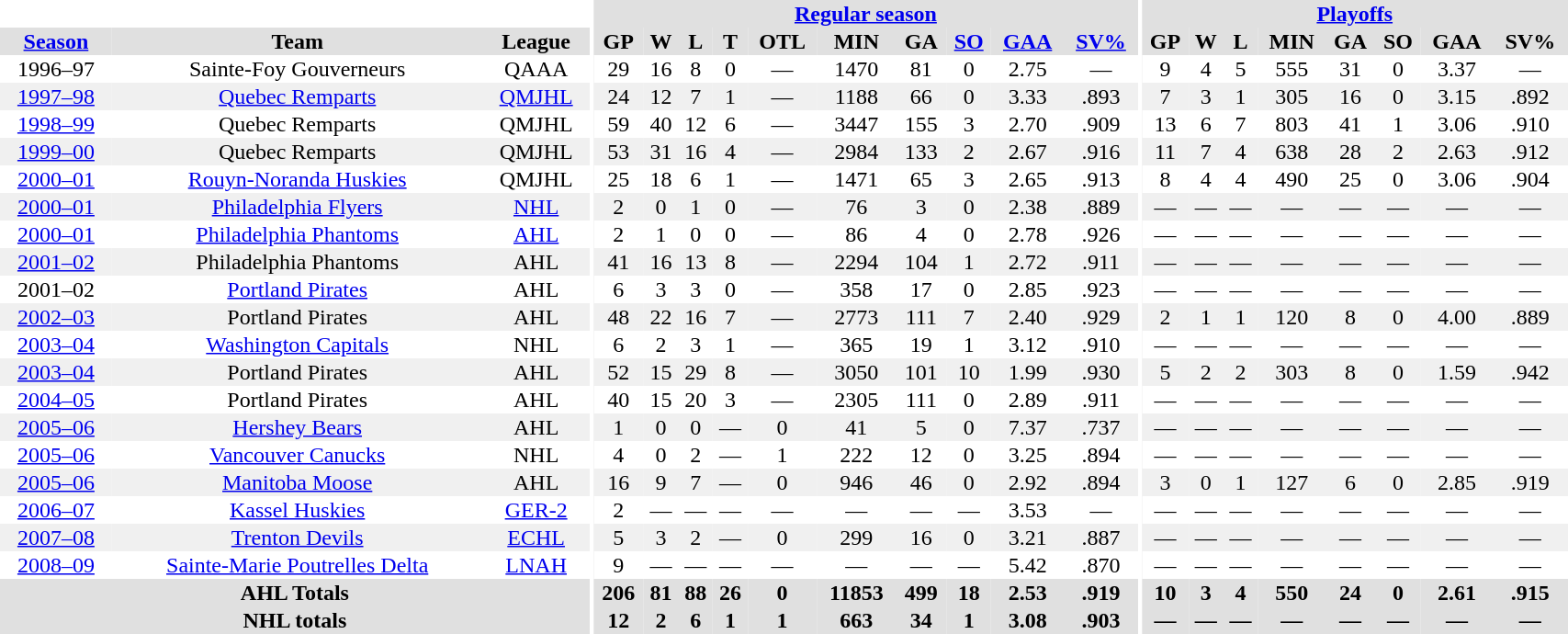<table border="0" cellpadding="1" cellspacing="0" style="width:90%; text-align:center;">
<tr bgcolor="#e0e0e0">
<th colspan="3" bgcolor="#ffffff"></th>
<th rowspan="99" bgcolor="#ffffff"></th>
<th colspan="10" bgcolor="#e0e0e0"><a href='#'>Regular season</a></th>
<th rowspan="99" bgcolor="#ffffff"></th>
<th colspan="8" bgcolor="#e0e0e0"><a href='#'>Playoffs</a></th>
</tr>
<tr bgcolor="#e0e0e0">
<th><a href='#'>Season</a></th>
<th>Team</th>
<th>League</th>
<th>GP</th>
<th>W</th>
<th>L</th>
<th>T</th>
<th>OTL</th>
<th>MIN</th>
<th>GA</th>
<th><a href='#'>SO</a></th>
<th><a href='#'>GAA</a></th>
<th><a href='#'>SV%</a></th>
<th>GP</th>
<th>W</th>
<th>L</th>
<th>MIN</th>
<th>GA</th>
<th>SO</th>
<th>GAA</th>
<th>SV%</th>
</tr>
<tr>
<td>1996–97</td>
<td>Sainte-Foy Gouverneurs</td>
<td>QAAA</td>
<td>29</td>
<td>16</td>
<td>8</td>
<td>0</td>
<td>—</td>
<td>1470</td>
<td>81</td>
<td>0</td>
<td>2.75</td>
<td>—</td>
<td>9</td>
<td>4</td>
<td>5</td>
<td>555</td>
<td>31</td>
<td>0</td>
<td>3.37</td>
<td>—</td>
</tr>
<tr bgcolor="#f0f0f0">
<td><a href='#'>1997–98</a></td>
<td><a href='#'>Quebec Remparts</a></td>
<td><a href='#'>QMJHL</a></td>
<td>24</td>
<td>12</td>
<td>7</td>
<td>1</td>
<td>—</td>
<td>1188</td>
<td>66</td>
<td>0</td>
<td>3.33</td>
<td>.893</td>
<td>7</td>
<td>3</td>
<td>1</td>
<td>305</td>
<td>16</td>
<td>0</td>
<td>3.15</td>
<td>.892</td>
</tr>
<tr>
<td><a href='#'>1998–99</a></td>
<td>Quebec Remparts</td>
<td>QMJHL</td>
<td>59</td>
<td>40</td>
<td>12</td>
<td>6</td>
<td>—</td>
<td>3447</td>
<td>155</td>
<td>3</td>
<td>2.70</td>
<td>.909</td>
<td>13</td>
<td>6</td>
<td>7</td>
<td>803</td>
<td>41</td>
<td>1</td>
<td>3.06</td>
<td>.910</td>
</tr>
<tr bgcolor="#f0f0f0">
<td><a href='#'>1999–00</a></td>
<td>Quebec Remparts</td>
<td>QMJHL</td>
<td>53</td>
<td>31</td>
<td>16</td>
<td>4</td>
<td>—</td>
<td>2984</td>
<td>133</td>
<td>2</td>
<td>2.67</td>
<td>.916</td>
<td>11</td>
<td>7</td>
<td>4</td>
<td>638</td>
<td>28</td>
<td>2</td>
<td>2.63</td>
<td>.912</td>
</tr>
<tr>
<td><a href='#'>2000–01</a></td>
<td><a href='#'>Rouyn-Noranda Huskies</a></td>
<td>QMJHL</td>
<td>25</td>
<td>18</td>
<td>6</td>
<td>1</td>
<td>—</td>
<td>1471</td>
<td>65</td>
<td>3</td>
<td>2.65</td>
<td>.913</td>
<td>8</td>
<td>4</td>
<td>4</td>
<td>490</td>
<td>25</td>
<td>0</td>
<td>3.06</td>
<td>.904</td>
</tr>
<tr bgcolor="#f0f0f0">
<td><a href='#'>2000–01</a></td>
<td><a href='#'>Philadelphia Flyers</a></td>
<td><a href='#'>NHL</a></td>
<td>2</td>
<td>0</td>
<td>1</td>
<td>0</td>
<td>—</td>
<td>76</td>
<td>3</td>
<td>0</td>
<td>2.38</td>
<td>.889</td>
<td>—</td>
<td>—</td>
<td>—</td>
<td>—</td>
<td>—</td>
<td>—</td>
<td>—</td>
<td>—</td>
</tr>
<tr>
<td><a href='#'>2000–01</a></td>
<td><a href='#'>Philadelphia Phantoms</a></td>
<td><a href='#'>AHL</a></td>
<td>2</td>
<td>1</td>
<td>0</td>
<td>0</td>
<td>—</td>
<td>86</td>
<td>4</td>
<td>0</td>
<td>2.78</td>
<td>.926</td>
<td>—</td>
<td>—</td>
<td>—</td>
<td>—</td>
<td>—</td>
<td>—</td>
<td>—</td>
<td>—</td>
</tr>
<tr bgcolor="#f0f0f0">
<td><a href='#'>2001–02</a></td>
<td>Philadelphia Phantoms</td>
<td>AHL</td>
<td>41</td>
<td>16</td>
<td>13</td>
<td>8</td>
<td>—</td>
<td>2294</td>
<td>104</td>
<td>1</td>
<td>2.72</td>
<td>.911</td>
<td>—</td>
<td>—</td>
<td>—</td>
<td>—</td>
<td>—</td>
<td>—</td>
<td>—</td>
<td>—</td>
</tr>
<tr>
<td>2001–02</td>
<td><a href='#'>Portland Pirates</a></td>
<td>AHL</td>
<td>6</td>
<td>3</td>
<td>3</td>
<td>0</td>
<td>—</td>
<td>358</td>
<td>17</td>
<td>0</td>
<td>2.85</td>
<td>.923</td>
<td>—</td>
<td>—</td>
<td>—</td>
<td>—</td>
<td>—</td>
<td>—</td>
<td>—</td>
<td>—</td>
</tr>
<tr bgcolor="#f0f0f0">
<td><a href='#'>2002–03</a></td>
<td>Portland Pirates</td>
<td>AHL</td>
<td>48</td>
<td>22</td>
<td>16</td>
<td>7</td>
<td>—</td>
<td>2773</td>
<td>111</td>
<td>7</td>
<td>2.40</td>
<td>.929</td>
<td>2</td>
<td>1</td>
<td>1</td>
<td>120</td>
<td>8</td>
<td>0</td>
<td>4.00</td>
<td>.889</td>
</tr>
<tr>
<td><a href='#'>2003–04</a></td>
<td><a href='#'>Washington Capitals</a></td>
<td>NHL</td>
<td>6</td>
<td>2</td>
<td>3</td>
<td>1</td>
<td>—</td>
<td>365</td>
<td>19</td>
<td>1</td>
<td>3.12</td>
<td>.910</td>
<td>—</td>
<td>—</td>
<td>—</td>
<td>—</td>
<td>—</td>
<td>—</td>
<td>—</td>
<td>—</td>
</tr>
<tr bgcolor="#f0f0f0">
<td><a href='#'>2003–04</a></td>
<td>Portland Pirates</td>
<td>AHL</td>
<td>52</td>
<td>15</td>
<td>29</td>
<td>8</td>
<td>—</td>
<td>3050</td>
<td>101</td>
<td>10</td>
<td>1.99</td>
<td>.930</td>
<td>5</td>
<td>2</td>
<td>2</td>
<td>303</td>
<td>8</td>
<td>0</td>
<td>1.59</td>
<td>.942</td>
</tr>
<tr>
<td><a href='#'>2004–05</a></td>
<td>Portland Pirates</td>
<td>AHL</td>
<td>40</td>
<td>15</td>
<td>20</td>
<td>3</td>
<td>—</td>
<td>2305</td>
<td>111</td>
<td>0</td>
<td>2.89</td>
<td>.911</td>
<td>—</td>
<td>—</td>
<td>—</td>
<td>—</td>
<td>—</td>
<td>—</td>
<td>—</td>
<td>—</td>
</tr>
<tr bgcolor="#f0f0f0">
<td><a href='#'>2005–06</a></td>
<td><a href='#'>Hershey Bears</a></td>
<td>AHL</td>
<td>1</td>
<td>0</td>
<td>0</td>
<td>—</td>
<td>0</td>
<td>41</td>
<td>5</td>
<td>0</td>
<td>7.37</td>
<td>.737</td>
<td>—</td>
<td>—</td>
<td>—</td>
<td>—</td>
<td>—</td>
<td>—</td>
<td>—</td>
<td>—</td>
</tr>
<tr>
<td><a href='#'>2005–06</a></td>
<td><a href='#'>Vancouver Canucks</a></td>
<td>NHL</td>
<td>4</td>
<td>0</td>
<td>2</td>
<td>—</td>
<td>1</td>
<td>222</td>
<td>12</td>
<td>0</td>
<td>3.25</td>
<td>.894</td>
<td>—</td>
<td>—</td>
<td>—</td>
<td>—</td>
<td>—</td>
<td>—</td>
<td>—</td>
<td>—</td>
</tr>
<tr bgcolor="#f0f0f0">
<td><a href='#'>2005–06</a></td>
<td><a href='#'>Manitoba Moose</a></td>
<td>AHL</td>
<td>16</td>
<td>9</td>
<td>7</td>
<td>—</td>
<td>0</td>
<td>946</td>
<td>46</td>
<td>0</td>
<td>2.92</td>
<td>.894</td>
<td>3</td>
<td>0</td>
<td>1</td>
<td>127</td>
<td>6</td>
<td>0</td>
<td>2.85</td>
<td>.919</td>
</tr>
<tr>
<td><a href='#'>2006–07</a></td>
<td><a href='#'>Kassel Huskies</a></td>
<td><a href='#'>GER-2</a></td>
<td>2</td>
<td>—</td>
<td>—</td>
<td>—</td>
<td>—</td>
<td>—</td>
<td>—</td>
<td>—</td>
<td>3.53</td>
<td>—</td>
<td>—</td>
<td>—</td>
<td>—</td>
<td>—</td>
<td>—</td>
<td>—</td>
<td>—</td>
<td>—</td>
</tr>
<tr bgcolor="#f0f0f0">
<td><a href='#'>2007–08</a></td>
<td><a href='#'>Trenton Devils</a></td>
<td><a href='#'>ECHL</a></td>
<td>5</td>
<td>3</td>
<td>2</td>
<td>—</td>
<td>0</td>
<td>299</td>
<td>16</td>
<td>0</td>
<td>3.21</td>
<td>.887</td>
<td>—</td>
<td>—</td>
<td>—</td>
<td>—</td>
<td>—</td>
<td>—</td>
<td>—</td>
<td>—</td>
</tr>
<tr>
<td><a href='#'>2008–09</a></td>
<td><a href='#'>Sainte-Marie Poutrelles Delta</a></td>
<td><a href='#'>LNAH</a></td>
<td>9</td>
<td>—</td>
<td>—</td>
<td>—</td>
<td>—</td>
<td>—</td>
<td>—</td>
<td>—</td>
<td>5.42</td>
<td>.870</td>
<td>—</td>
<td>—</td>
<td>—</td>
<td>—</td>
<td>—</td>
<td>—</td>
<td>—</td>
<td>—</td>
</tr>
<tr bgcolor="#e0e0e0">
<th colspan="3" align="center">AHL Totals</th>
<th>206</th>
<th>81</th>
<th>88</th>
<th>26</th>
<th>0</th>
<th>11853</th>
<th>499</th>
<th>18</th>
<th>2.53</th>
<th>.919</th>
<th>10</th>
<th>3</th>
<th>4</th>
<th>550</th>
<th>24</th>
<th>0</th>
<th>2.61</th>
<th>.915</th>
</tr>
<tr bgcolor="#e0e0e0">
<th colspan=3>NHL totals</th>
<th>12</th>
<th>2</th>
<th>6</th>
<th>1</th>
<th>1</th>
<th>663</th>
<th>34</th>
<th>1</th>
<th>3.08</th>
<th>.903</th>
<th>—</th>
<th>—</th>
<th>—</th>
<th>—</th>
<th>—</th>
<th>—</th>
<th>—</th>
<th>—</th>
</tr>
</table>
